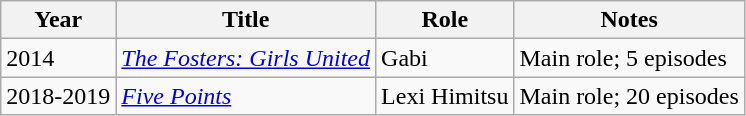<table class="wikitable sortable">
<tr>
<th>Year</th>
<th>Title</th>
<th>Role</th>
<th class="unsortable">Notes</th>
</tr>
<tr>
<td>2014</td>
<td><em><a href='#'>The Fosters: Girls United</a></em></td>
<td>Gabi</td>
<td>Main role; 5 episodes</td>
</tr>
<tr>
<td>2018-2019</td>
<td><em><a href='#'>Five Points</a></em></td>
<td>Lexi Himitsu</td>
<td>Main role; 20 episodes</td>
</tr>
</table>
